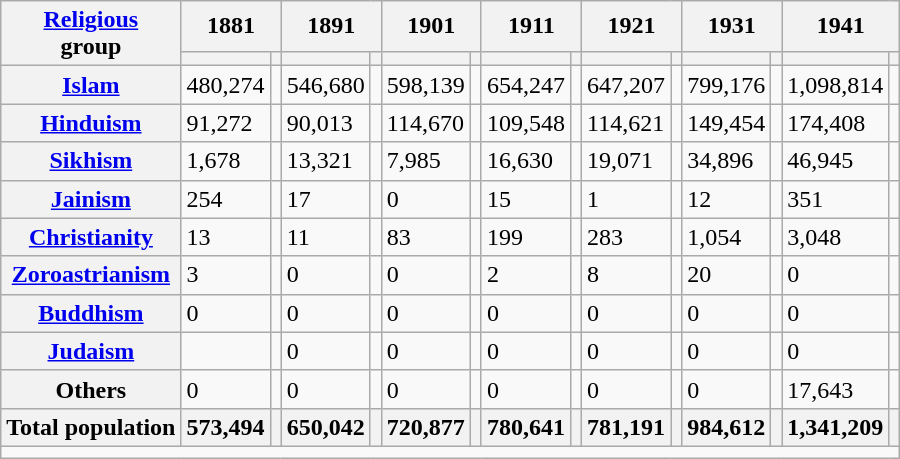<table class="wikitable sortable">
<tr>
<th rowspan="2"><a href='#'>Religious</a><br>group</th>
<th colspan="2">1881</th>
<th colspan="2">1891</th>
<th colspan="2">1901</th>
<th colspan="2">1911</th>
<th colspan="2">1921</th>
<th colspan="2">1931</th>
<th colspan="2">1941</th>
</tr>
<tr>
<th><a href='#'></a></th>
<th></th>
<th></th>
<th></th>
<th></th>
<th></th>
<th></th>
<th></th>
<th></th>
<th></th>
<th></th>
<th></th>
<th></th>
<th></th>
</tr>
<tr>
<th><a href='#'>Islam</a> </th>
<td>480,274</td>
<td></td>
<td>546,680</td>
<td></td>
<td>598,139</td>
<td></td>
<td>654,247</td>
<td></td>
<td>647,207</td>
<td></td>
<td>799,176</td>
<td></td>
<td>1,098,814</td>
<td></td>
</tr>
<tr>
<th><a href='#'>Hinduism</a> </th>
<td>91,272</td>
<td></td>
<td>90,013</td>
<td></td>
<td>114,670</td>
<td></td>
<td>109,548</td>
<td></td>
<td>114,621</td>
<td></td>
<td>149,454</td>
<td></td>
<td>174,408</td>
<td></td>
</tr>
<tr>
<th><a href='#'>Sikhism</a> </th>
<td>1,678</td>
<td></td>
<td>13,321</td>
<td></td>
<td>7,985</td>
<td></td>
<td>16,630</td>
<td></td>
<td>19,071</td>
<td></td>
<td>34,896</td>
<td></td>
<td>46,945</td>
<td></td>
</tr>
<tr>
<th><a href='#'>Jainism</a> </th>
<td>254</td>
<td></td>
<td>17</td>
<td></td>
<td>0</td>
<td></td>
<td>15</td>
<td></td>
<td>1</td>
<td></td>
<td>12</td>
<td></td>
<td>351</td>
<td></td>
</tr>
<tr>
<th><a href='#'>Christianity</a> </th>
<td>13</td>
<td></td>
<td>11</td>
<td></td>
<td>83</td>
<td></td>
<td>199</td>
<td></td>
<td>283</td>
<td></td>
<td>1,054</td>
<td></td>
<td>3,048</td>
<td></td>
</tr>
<tr>
<th><a href='#'>Zoroastrianism</a> </th>
<td>3</td>
<td></td>
<td>0</td>
<td></td>
<td>0</td>
<td></td>
<td>2</td>
<td></td>
<td>8</td>
<td></td>
<td>20</td>
<td></td>
<td>0</td>
<td></td>
</tr>
<tr>
<th><a href='#'>Buddhism</a> </th>
<td>0</td>
<td></td>
<td>0</td>
<td></td>
<td>0</td>
<td></td>
<td>0</td>
<td></td>
<td>0</td>
<td></td>
<td>0</td>
<td></td>
<td>0</td>
<td></td>
</tr>
<tr>
<th><a href='#'>Judaism</a> </th>
<td></td>
<td></td>
<td>0</td>
<td></td>
<td>0</td>
<td></td>
<td>0</td>
<td></td>
<td>0</td>
<td></td>
<td>0</td>
<td></td>
<td>0</td>
<td></td>
</tr>
<tr>
<th>Others</th>
<td>0</td>
<td></td>
<td>0</td>
<td></td>
<td>0</td>
<td></td>
<td>0</td>
<td></td>
<td>0</td>
<td></td>
<td>0</td>
<td></td>
<td>17,643</td>
<td></td>
</tr>
<tr>
<th>Total population</th>
<th>573,494</th>
<th></th>
<th>650,042</th>
<th></th>
<th>720,877</th>
<th></th>
<th>780,641</th>
<th></th>
<th>781,191</th>
<th></th>
<th>984,612</th>
<th></th>
<th>1,341,209</th>
<th></th>
</tr>
<tr class="sortbottom">
<td colspan="15"></td>
</tr>
</table>
